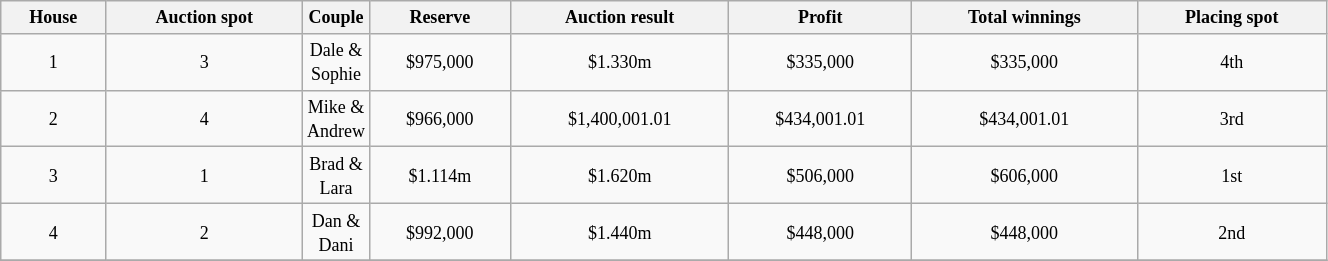<table class="wikitable" style="text-align: center; font-size: 9pt; line-height:16px; width:70%" |>
<tr>
<th>House</th>
<th>Auction spot</th>
<th>Couple</th>
<th>Reserve</th>
<th>Auction result</th>
<th>Profit</th>
<th>Total winnings</th>
<th>Placing spot</th>
</tr>
<tr>
<td>1</td>
<td style="text-align:center">3</td>
<td style="width:5%;" scope="col" style="background:#00BFFF; color:black;">Dale & Sophie</td>
<td style="text-align:center">$975,000</td>
<td style="text-align:center">$1.330m</td>
<td style="text-align:center">$335,000</td>
<td style="text-align:center">$335,000</td>
<td style="text-align:center">4th</td>
</tr>
<tr>
<td>2</td>
<td style="text-align:center">4</td>
<td style="width:5%;" scope="col" style="background:Black; background-color:#FDEE00">Mike & Andrew</td>
<td style="text-align:center">$966,000</td>
<td style="text-align:center">$1,400,001.01</td>
<td style="text-align:center">$434,001.01</td>
<td style="text-align:center">$434,001.01</td>
<td style="text-align:center">3rd</td>
</tr>
<tr>
<td>3</td>
<td style="text-align:center">1</td>
<td style="width:5%;" scope="col" style="background:#A4C639; color:black;">Brad & Lara</td>
<td style="text-align:center">$1.114m</td>
<td style="text-align:center">$1.620m</td>
<td style="text-align:center">$506,000</td>
<td style="text-align:center">$606,000</td>
<td style="text-align:center">1st</td>
</tr>
<tr>
<td>4</td>
<td style="text-align:center">2</td>
<td style="width:5%;" scope="col" style="background:#FF0800; color:black;">Dan & Dani</td>
<td style="text-align:center">$992,000</td>
<td style="text-align:center">$1.440m</td>
<td style="text-align:center">$448,000</td>
<td style="text-align:center">$448,000</td>
<td style="text-align:center">2nd</td>
</tr>
<tr>
</tr>
</table>
